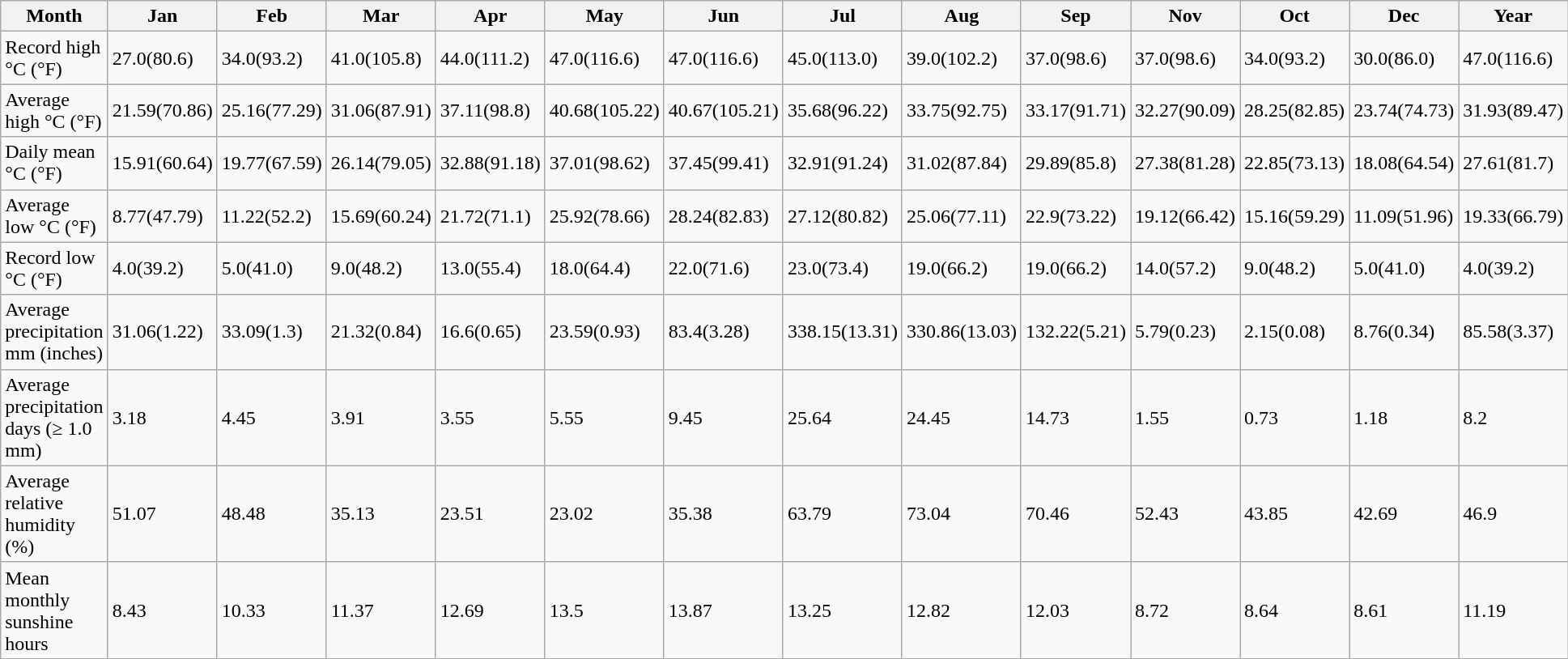<table class="wikitable sortable mw-collapsible mw-collapsed">
<tr>
<th>Month</th>
<th>Jan</th>
<th>Feb</th>
<th>Mar</th>
<th>Apr</th>
<th>May</th>
<th>Jun</th>
<th>Jul</th>
<th>Aug</th>
<th>Sep</th>
<th>Nov</th>
<th>Oct</th>
<th>Dec</th>
<th>Year</th>
</tr>
<tr>
<td>Record high °C (°F)</td>
<td>27.0(80.6)</td>
<td>34.0(93.2)</td>
<td>41.0(105.8)</td>
<td>44.0(111.2)</td>
<td>47.0(116.6)</td>
<td>47.0(116.6)</td>
<td>45.0(113.0)</td>
<td>39.0(102.2)</td>
<td>37.0(98.6)</td>
<td>37.0(98.6)</td>
<td>34.0(93.2)</td>
<td>30.0(86.0)</td>
<td>47.0(116.6)</td>
</tr>
<tr>
<td>Average high °C (°F)</td>
<td>21.59(70.86)</td>
<td>25.16(77.29)</td>
<td>31.06(87.91)</td>
<td>37.11(98.8)</td>
<td>40.68(105.22)</td>
<td>40.67(105.21)</td>
<td>35.68(96.22)</td>
<td>33.75(92.75)</td>
<td>33.17(91.71)</td>
<td>32.27(90.09)</td>
<td>28.25(82.85)</td>
<td>23.74(74.73)</td>
<td>31.93(89.47)</td>
</tr>
<tr>
<td>Daily mean °C (°F)</td>
<td>15.91(60.64)</td>
<td>19.77(67.59)</td>
<td>26.14(79.05)</td>
<td>32.88(91.18)</td>
<td>37.01(98.62)</td>
<td>37.45(99.41)</td>
<td>32.91(91.24)</td>
<td>31.02(87.84)</td>
<td>29.89(85.8)</td>
<td>27.38(81.28)</td>
<td>22.85(73.13)</td>
<td>18.08(64.54)</td>
<td>27.61(81.7)</td>
</tr>
<tr>
<td>Average low °C (°F)</td>
<td>8.77(47.79)</td>
<td>11.22(52.2)</td>
<td>15.69(60.24)</td>
<td>21.72(71.1)</td>
<td>25.92(78.66)</td>
<td>28.24(82.83)</td>
<td>27.12(80.82)</td>
<td>25.06(77.11)</td>
<td>22.9(73.22)</td>
<td>19.12(66.42)</td>
<td>15.16(59.29)</td>
<td>11.09(51.96)</td>
<td>19.33(66.79)</td>
</tr>
<tr>
<td>Record low °C (°F)</td>
<td>4.0(39.2)</td>
<td>5.0(41.0)</td>
<td>9.0(48.2)</td>
<td>13.0(55.4)</td>
<td>18.0(64.4)</td>
<td>22.0(71.6)</td>
<td>23.0(73.4)</td>
<td>19.0(66.2)</td>
<td>19.0(66.2)</td>
<td>14.0(57.2)</td>
<td>9.0(48.2)</td>
<td>5.0(41.0)</td>
<td>4.0(39.2)</td>
</tr>
<tr>
<td>Average precipitation mm (inches)</td>
<td>31.06(1.22)</td>
<td>33.09(1.3)</td>
<td>21.32(0.84)</td>
<td>16.6(0.65)</td>
<td>23.59(0.93)</td>
<td>83.4(3.28)</td>
<td>338.15(13.31)</td>
<td>330.86(13.03)</td>
<td>132.22(5.21)</td>
<td>5.79(0.23)</td>
<td>2.15(0.08)</td>
<td>8.76(0.34)</td>
<td>85.58(3.37)</td>
</tr>
<tr>
<td>Average precipitation days (≥ 1.0 mm)</td>
<td>3.18</td>
<td>4.45</td>
<td>3.91</td>
<td>3.55</td>
<td>5.55</td>
<td>9.45</td>
<td>25.64</td>
<td>24.45</td>
<td>14.73</td>
<td>1.55</td>
<td>0.73</td>
<td>1.18</td>
<td>8.2</td>
</tr>
<tr>
<td>Average relative humidity (%)</td>
<td>51.07</td>
<td>48.48</td>
<td>35.13</td>
<td>23.51</td>
<td>23.02</td>
<td>35.38</td>
<td>63.79</td>
<td>73.04</td>
<td>70.46</td>
<td>52.43</td>
<td>43.85</td>
<td>42.69</td>
<td>46.9</td>
</tr>
<tr>
<td>Mean monthly sunshine hours</td>
<td>8.43</td>
<td>10.33</td>
<td>11.37</td>
<td>12.69</td>
<td>13.5</td>
<td>13.87</td>
<td>13.25</td>
<td>12.82</td>
<td>12.03</td>
<td>8.72</td>
<td>8.64</td>
<td>8.61</td>
<td>11.19</td>
</tr>
</table>
